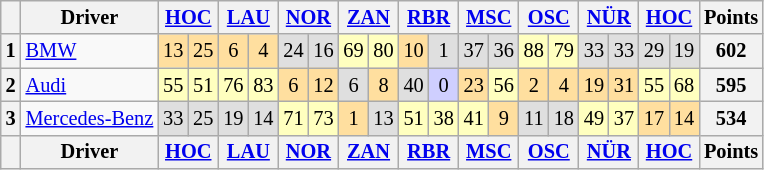<table class="wikitable" style="font-size:85%; text-align:center">
<tr style="background:#f9f9f9" valign="top">
<th valign="middle"></th>
<th valign="middle">Driver</th>
<th colspan=2><a href='#'>HOC</a><br></th>
<th colspan=2><a href='#'>LAU</a><br></th>
<th colspan=2><a href='#'>NOR</a><br></th>
<th colspan=2><a href='#'>ZAN</a><br></th>
<th colspan=2><a href='#'>RBR</a><br></th>
<th colspan=2><a href='#'>MSC</a><br></th>
<th colspan=2><a href='#'>OSC</a><br></th>
<th colspan=2><a href='#'>NÜR</a><br></th>
<th colspan=2><a href='#'>HOC</a><br></th>
<th valign="middle">Points</th>
</tr>
<tr>
<th>1</th>
<td align="left"><a href='#'>BMW</a></td>
<td style="background:#ffdf9f;">13</td>
<td style="background:#ffdf9f;">25</td>
<td style="background:#ffdf9f;">6</td>
<td style="background:#ffdf9f;">4</td>
<td style="background:#dfdfdf;">24</td>
<td style="background:#dfdfdf;">16</td>
<td style="background:#ffffbf;">69</td>
<td style="background:#ffffbf;">80</td>
<td style="background:#ffdf9f;">10</td>
<td style="background:#dfdfdf;">1</td>
<td style="background:#dfdfdf;">37</td>
<td style="background:#dfdfdf;">36</td>
<td style="background:#ffffbf;">88</td>
<td style="background:#ffffbf;">79</td>
<td style="background:#dfdfdf;">33</td>
<td style="background:#dfdfdf;">33</td>
<td style="background:#dfdfdf;">29</td>
<td style="background:#dfdfdf;">19</td>
<th>602</th>
</tr>
<tr>
<th>2</th>
<td align="left"><a href='#'>Audi</a></td>
<td style="background:#ffffbf;">55</td>
<td style="background:#ffffbf;">51</td>
<td style="background:#ffffbf;">76</td>
<td style="background:#ffffbf;">83</td>
<td style="background:#ffdf9f;">6</td>
<td style="background:#ffdf9f;">12</td>
<td style="background:#dfdfdf;">6</td>
<td style="background:#ffdf9f;">8</td>
<td style="background:#dfdfdf;">40</td>
<td style="background:#cfcfff;">0</td>
<td style="background:#ffdf9f;">23</td>
<td style="background:#ffffbf;">56</td>
<td style="background:#ffdf9f;">2</td>
<td style="background:#ffdf9f;">4</td>
<td style="background:#ffdf9f;">19</td>
<td style="background:#ffdf9f;">31</td>
<td style="background:#ffffbf;">55</td>
<td style="background:#ffffbf;">68</td>
<th>595</th>
</tr>
<tr>
<th>3</th>
<td align="left"><a href='#'>Mercedes-Benz</a></td>
<td style="background:#dfdfdf;">33</td>
<td style="background:#dfdfdf;">25</td>
<td style="background:#dfdfdf;">19</td>
<td style="background:#dfdfdf;">14</td>
<td style="background:#ffffbf;">71</td>
<td style="background:#ffffbf;">73</td>
<td style="background:#ffdf9f;">1</td>
<td style="background:#dfdfdf;">13</td>
<td style="background:#ffffbf;">51</td>
<td style="background:#ffffbf;">38</td>
<td style="background:#ffffbf;">41</td>
<td style="background:#ffdf9f;">9</td>
<td style="background:#dfdfdf;">11</td>
<td style="background:#dfdfdf;">18</td>
<td style="background:#ffffbf;">49</td>
<td style="background:#ffffbf;">37</td>
<td style="background:#ffdf9f;">17</td>
<td style="background:#ffdf9f;">14</td>
<th>534</th>
</tr>
<tr>
<th valign="middle"></th>
<th valign="middle">Driver</th>
<th colspan=2><a href='#'>HOC</a><br></th>
<th colspan=2><a href='#'>LAU</a><br></th>
<th colspan=2><a href='#'>NOR</a><br></th>
<th colspan=2><a href='#'>ZAN</a><br></th>
<th colspan=2><a href='#'>RBR</a><br></th>
<th colspan=2><a href='#'>MSC</a><br></th>
<th colspan=2><a href='#'>OSC</a><br></th>
<th colspan=2><a href='#'>NÜR</a><br></th>
<th colspan=2><a href='#'>HOC</a><br></th>
<th valign="middle">Points</th>
</tr>
</table>
